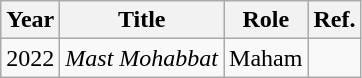<table class="wikitable">
<tr>
<th>Year</th>
<th>Title</th>
<th>Role</th>
<th>Ref.</th>
</tr>
<tr>
<td>2022</td>
<td><em>Mast Mohabbat</em></td>
<td>Maham</td>
<td></td>
</tr>
</table>
